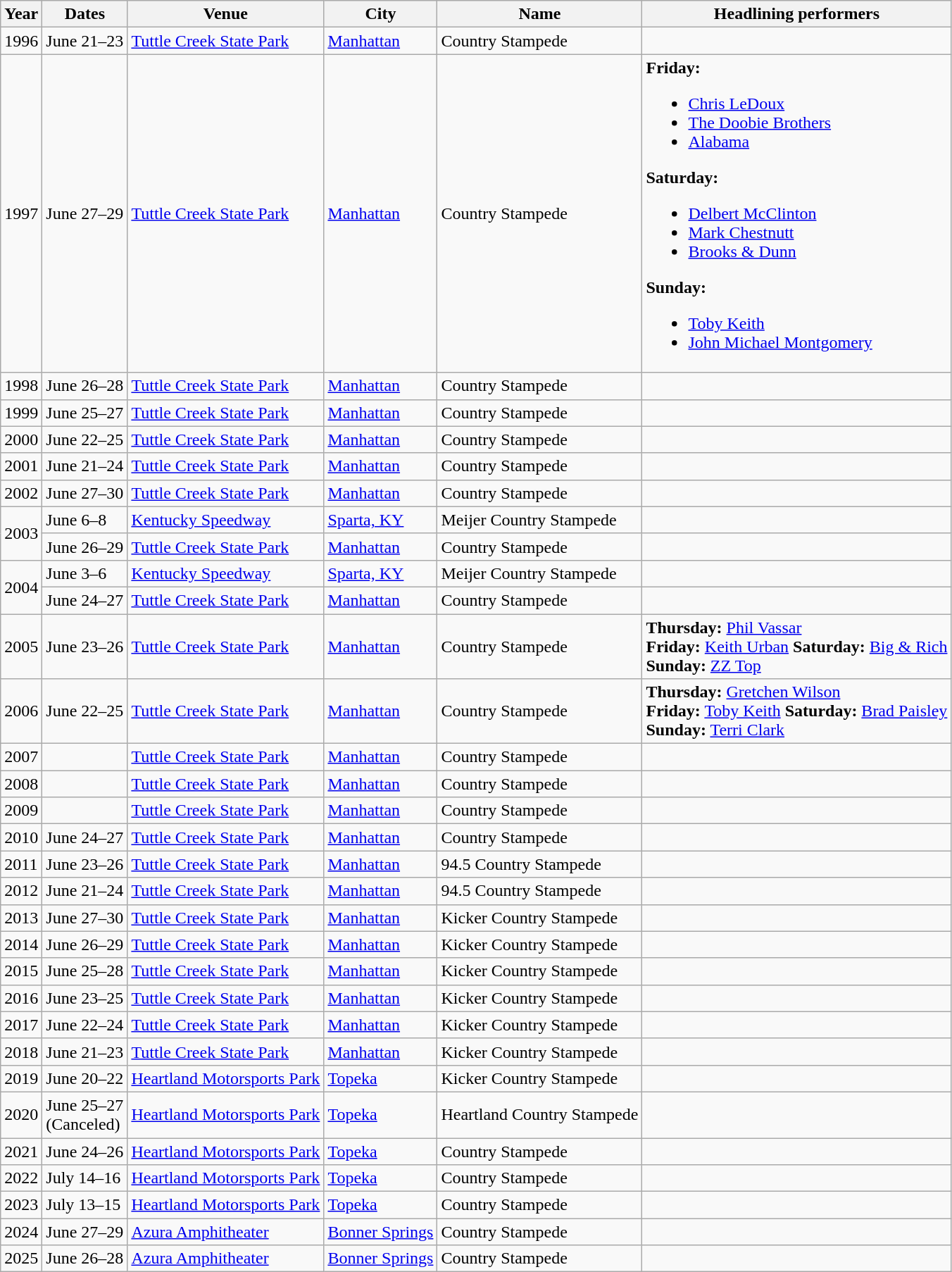<table class="wikitable">
<tr>
<th>Year</th>
<th>Dates</th>
<th>Venue</th>
<th>City</th>
<th>Name</th>
<th>Headlining performers</th>
</tr>
<tr>
<td>1996</td>
<td>June 21–23</td>
<td><a href='#'>Tuttle Creek State Park</a></td>
<td><a href='#'>Manhattan</a></td>
<td>Country Stampede</td>
<td><br></td>
</tr>
<tr>
<td>1997</td>
<td>June 27–29</td>
<td><a href='#'>Tuttle Creek State Park</a></td>
<td><a href='#'>Manhattan</a></td>
<td>Country Stampede</td>
<td><strong>Friday:</strong><br><ul><li><a href='#'>Chris LeDoux</a></li><li><a href='#'>The Doobie Brothers</a></li><li><a href='#'>Alabama</a></li></ul><strong>Saturday:</strong><ul><li><a href='#'>Delbert McClinton</a></li><li><a href='#'>Mark Chestnutt</a></li><li><a href='#'>Brooks & Dunn</a></li></ul><strong>Sunday:</strong><ul><li><a href='#'>Toby Keith</a></li><li><a href='#'>John Michael Montgomery</a></li></ul></td>
</tr>
<tr>
<td>1998</td>
<td>June 26–28</td>
<td><a href='#'>Tuttle Creek State Park</a></td>
<td><a href='#'>Manhattan</a></td>
<td>Country Stampede</td>
<td><br></td>
</tr>
<tr>
<td>1999</td>
<td>June 25–27</td>
<td><a href='#'>Tuttle Creek State Park</a></td>
<td><a href='#'>Manhattan</a></td>
<td>Country Stampede</td>
<td><br></td>
</tr>
<tr>
<td>2000</td>
<td>June 22–25</td>
<td><a href='#'>Tuttle Creek State Park</a></td>
<td><a href='#'>Manhattan</a></td>
<td>Country Stampede</td>
<td><br></td>
</tr>
<tr>
<td>2001</td>
<td>June 21–24</td>
<td><a href='#'>Tuttle Creek State Park</a></td>
<td><a href='#'>Manhattan</a></td>
<td>Country Stampede</td>
<td><br></td>
</tr>
<tr>
<td>2002</td>
<td>June 27–30</td>
<td><a href='#'>Tuttle Creek State Park</a></td>
<td><a href='#'>Manhattan</a></td>
<td>Country Stampede</td>
<td><br></td>
</tr>
<tr>
<td rowspan="2">2003</td>
<td>June 6–8</td>
<td><a href='#'>Kentucky Speedway</a></td>
<td><a href='#'>Sparta, KY</a></td>
<td>Meijer Country Stampede</td>
<td><br></td>
</tr>
<tr>
<td>June 26–29</td>
<td><a href='#'>Tuttle Creek State Park</a></td>
<td><a href='#'>Manhattan</a></td>
<td>Country Stampede</td>
<td><br></td>
</tr>
<tr>
<td rowspan="2">2004</td>
<td>June 3–6</td>
<td><a href='#'>Kentucky Speedway</a></td>
<td><a href='#'>Sparta, KY</a></td>
<td>Meijer Country Stampede</td>
<td><br></td>
</tr>
<tr>
<td>June 24–27</td>
<td><a href='#'>Tuttle Creek State Park</a></td>
<td><a href='#'>Manhattan</a></td>
<td>Country Stampede</td>
<td><br></td>
</tr>
<tr>
<td>2005</td>
<td>June 23–26</td>
<td><a href='#'>Tuttle Creek State Park</a></td>
<td><a href='#'>Manhattan</a></td>
<td>Country Stampede</td>
<td><strong>Thursday:</strong> <a href='#'>Phil Vassar</a><br><strong>Friday:</strong> <a href='#'>Keith Urban</a>
<strong>Saturday:</strong> <a href='#'>Big & Rich</a><br><strong>Sunday:</strong> <a href='#'>ZZ Top</a></td>
</tr>
<tr>
<td>2006</td>
<td>June 22–25</td>
<td><a href='#'>Tuttle Creek State Park</a></td>
<td><a href='#'>Manhattan</a></td>
<td>Country Stampede</td>
<td><strong>Thursday:</strong> <a href='#'>Gretchen Wilson</a><br><strong>Friday:</strong> <a href='#'>Toby Keith</a>
<strong>Saturday:</strong> <a href='#'>Brad Paisley</a><br><strong>Sunday:</strong> <a href='#'>Terri Clark</a></td>
</tr>
<tr>
<td>2007</td>
<td></td>
<td><a href='#'>Tuttle Creek State Park</a></td>
<td><a href='#'>Manhattan</a></td>
<td>Country Stampede</td>
<td></td>
</tr>
<tr>
<td>2008</td>
<td></td>
<td><a href='#'>Tuttle Creek State Park</a></td>
<td><a href='#'>Manhattan</a></td>
<td>Country Stampede</td>
<td></td>
</tr>
<tr>
<td>2009</td>
<td></td>
<td><a href='#'>Tuttle Creek State Park</a></td>
<td><a href='#'>Manhattan</a></td>
<td>Country Stampede</td>
<td></td>
</tr>
<tr>
<td>2010</td>
<td>June 24–27</td>
<td><a href='#'>Tuttle Creek State Park</a></td>
<td><a href='#'>Manhattan</a></td>
<td>Country Stampede</td>
<td><br></td>
</tr>
<tr>
<td>2011</td>
<td>June 23–26</td>
<td><a href='#'>Tuttle Creek State Park</a></td>
<td><a href='#'>Manhattan</a></td>
<td>94.5 Country Stampede</td>
<td><br></td>
</tr>
<tr>
<td>2012</td>
<td>June 21–24</td>
<td><a href='#'>Tuttle Creek State Park</a></td>
<td><a href='#'>Manhattan</a></td>
<td>94.5 Country Stampede</td>
<td><br></td>
</tr>
<tr>
<td>2013</td>
<td>June 27–30</td>
<td><a href='#'>Tuttle Creek State Park</a></td>
<td><a href='#'>Manhattan</a></td>
<td>Kicker Country Stampede</td>
<td><br></td>
</tr>
<tr>
<td>2014</td>
<td>June 26–29</td>
<td><a href='#'>Tuttle Creek State Park</a></td>
<td><a href='#'>Manhattan</a></td>
<td>Kicker Country Stampede</td>
<td><br></td>
</tr>
<tr>
<td>2015</td>
<td>June 25–28</td>
<td><a href='#'>Tuttle Creek State Park</a></td>
<td><a href='#'>Manhattan</a></td>
<td>Kicker Country Stampede</td>
<td><br></td>
</tr>
<tr>
<td>2016</td>
<td>June 23–25</td>
<td><a href='#'>Tuttle Creek State Park</a></td>
<td><a href='#'>Manhattan</a></td>
<td>Kicker Country Stampede</td>
<td></td>
</tr>
<tr>
<td>2017</td>
<td>June 22–24</td>
<td><a href='#'>Tuttle Creek State Park</a></td>
<td><a href='#'>Manhattan</a></td>
<td>Kicker Country Stampede</td>
<td><br></td>
</tr>
<tr>
<td>2018</td>
<td>June 21–23</td>
<td><a href='#'>Tuttle Creek State Park</a></td>
<td><a href='#'>Manhattan</a></td>
<td>Kicker Country Stampede</td>
<td><br></td>
</tr>
<tr>
<td>2019</td>
<td>June 20–22</td>
<td><a href='#'>Heartland Motorsports Park</a></td>
<td><a href='#'>Topeka</a></td>
<td>Kicker Country Stampede</td>
<td><br></td>
</tr>
<tr>
<td>2020</td>
<td>June 25–27<br>(Canceled)</td>
<td><a href='#'>Heartland Motorsports Park</a></td>
<td><a href='#'>Topeka</a></td>
<td>Heartland Country Stampede</td>
<td><br></td>
</tr>
<tr>
<td>2021</td>
<td>June 24–26</td>
<td><a href='#'>Heartland Motorsports Park</a></td>
<td><a href='#'>Topeka</a></td>
<td>Country Stampede</td>
<td><br></td>
</tr>
<tr>
<td>2022</td>
<td>July 14–16</td>
<td><a href='#'>Heartland Motorsports Park</a></td>
<td><a href='#'>Topeka</a></td>
<td>Country Stampede</td>
<td><br></td>
</tr>
<tr>
<td>2023</td>
<td>July 13–15</td>
<td><a href='#'>Heartland Motorsports Park</a></td>
<td><a href='#'>Topeka</a></td>
<td>Country Stampede</td>
<td></td>
</tr>
<tr>
<td>2024</td>
<td>June 27–29</td>
<td><a href='#'>Azura Amphitheater</a></td>
<td><a href='#'>Bonner Springs</a></td>
<td>Country Stampede</td>
<td><br></td>
</tr>
<tr>
<td>2025</td>
<td>June 26–28</td>
<td><a href='#'>Azura Amphitheater</a></td>
<td><a href='#'>Bonner Springs</a></td>
<td>Country Stampede</td>
<td><br></td>
</tr>
</table>
